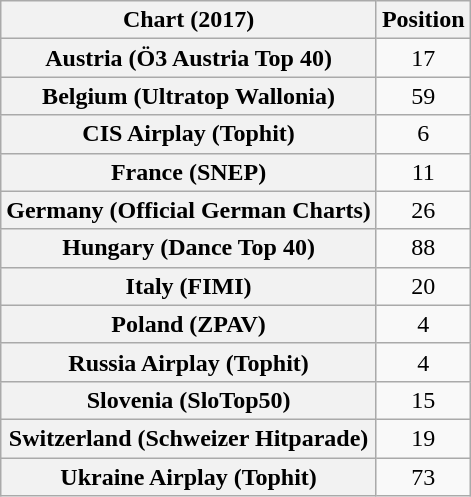<table class="wikitable sortable plainrowheaders" style="text-align:center">
<tr>
<th scope="col">Chart (2017)</th>
<th scope="col">Position</th>
</tr>
<tr>
<th scope="row">Austria (Ö3 Austria Top 40)</th>
<td>17</td>
</tr>
<tr>
<th scope="row">Belgium (Ultratop Wallonia)</th>
<td>59</td>
</tr>
<tr>
<th scope="row">CIS Airplay (Tophit)</th>
<td style="text-align:center;">6</td>
</tr>
<tr>
<th scope="row">France (SNEP)</th>
<td>11</td>
</tr>
<tr>
<th scope="row">Germany (Official German Charts)</th>
<td>26</td>
</tr>
<tr>
<th scope="row">Hungary (Dance Top 40)</th>
<td>88</td>
</tr>
<tr>
<th scope="row">Italy (FIMI)</th>
<td>20</td>
</tr>
<tr>
<th scope="row">Poland (ZPAV)</th>
<td>4</td>
</tr>
<tr>
<th scope="row">Russia Airplay (Tophit)</th>
<td style="text-align:center;">4</td>
</tr>
<tr>
<th scope="row">Slovenia (SloTop50)</th>
<td>15</td>
</tr>
<tr>
<th scope="row">Switzerland (Schweizer Hitparade)</th>
<td>19</td>
</tr>
<tr>
<th scope="row">Ukraine Airplay (Tophit)</th>
<td style="text-align:center;">73</td>
</tr>
</table>
